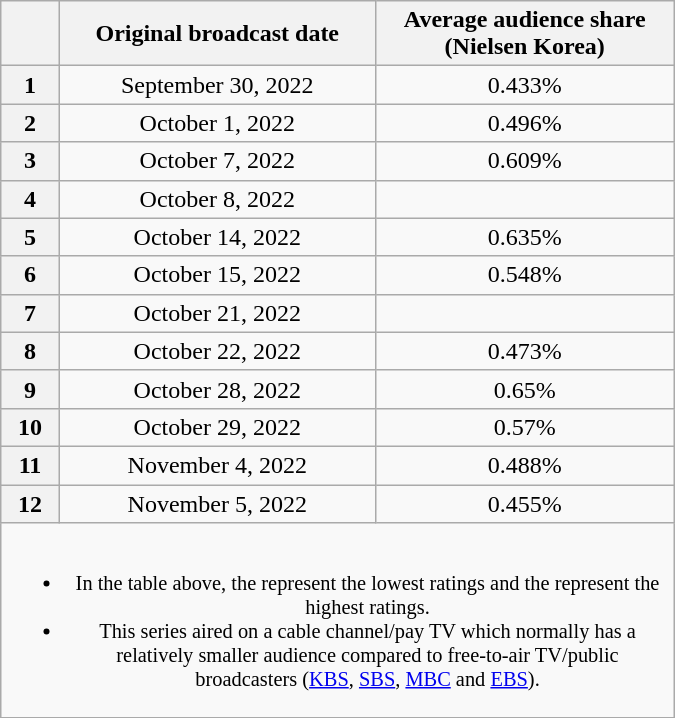<table class="wikitable" style="width:450px; text-align:center">
<tr>
<th scope="col"></th>
<th scope="col">Original broadcast date</th>
<th scope="col" style="width:12em">Average audience share<br>(Nielsen Korea)</th>
</tr>
<tr>
<th>1</th>
<td>September 30, 2022</td>
<td>0.433% </td>
</tr>
<tr>
<th>2</th>
<td>October 1, 2022</td>
<td>0.496% </td>
</tr>
<tr>
<th>3</th>
<td>October 7, 2022</td>
<td>0.609% </td>
</tr>
<tr>
<th>4</th>
<td>October 8, 2022</td>
<td> </td>
</tr>
<tr>
<th>5</th>
<td>October 14, 2022</td>
<td>0.635% </td>
</tr>
<tr>
<th>6</th>
<td>October 15, 2022</td>
<td>0.548% </td>
</tr>
<tr>
<th>7</th>
<td>October 21, 2022</td>
<td> </td>
</tr>
<tr>
<th>8</th>
<td>October 22, 2022</td>
<td>0.473% </td>
</tr>
<tr>
<th>9</th>
<td>October 28, 2022</td>
<td>0.65% </td>
</tr>
<tr>
<th>10</th>
<td>October 29, 2022</td>
<td>0.57% </td>
</tr>
<tr>
<th>11</th>
<td>November 4, 2022</td>
<td>0.488% </td>
</tr>
<tr>
<th>12</th>
<td>November 5, 2022</td>
<td>0.455% </td>
</tr>
<tr>
<td colspan="3" style="font-size:85%"><br><ul><li>In the table above, the <strong></strong> represent the lowest ratings and the <strong></strong> represent the highest ratings.</li><li>This series aired on a cable channel/pay TV which normally has a relatively smaller audience compared to free-to-air TV/public broadcasters (<a href='#'>KBS</a>, <a href='#'>SBS</a>, <a href='#'>MBC</a> and <a href='#'>EBS</a>).</li></ul></td>
</tr>
</table>
